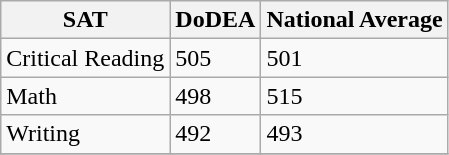<table class="wikitable">
<tr>
<th>SAT</th>
<th>DoDEA</th>
<th>National Average</th>
</tr>
<tr>
<td>Critical Reading</td>
<td>505</td>
<td>501</td>
</tr>
<tr>
<td>Math</td>
<td>498</td>
<td>515</td>
</tr>
<tr>
<td>Writing</td>
<td>492</td>
<td>493</td>
</tr>
<tr>
</tr>
</table>
